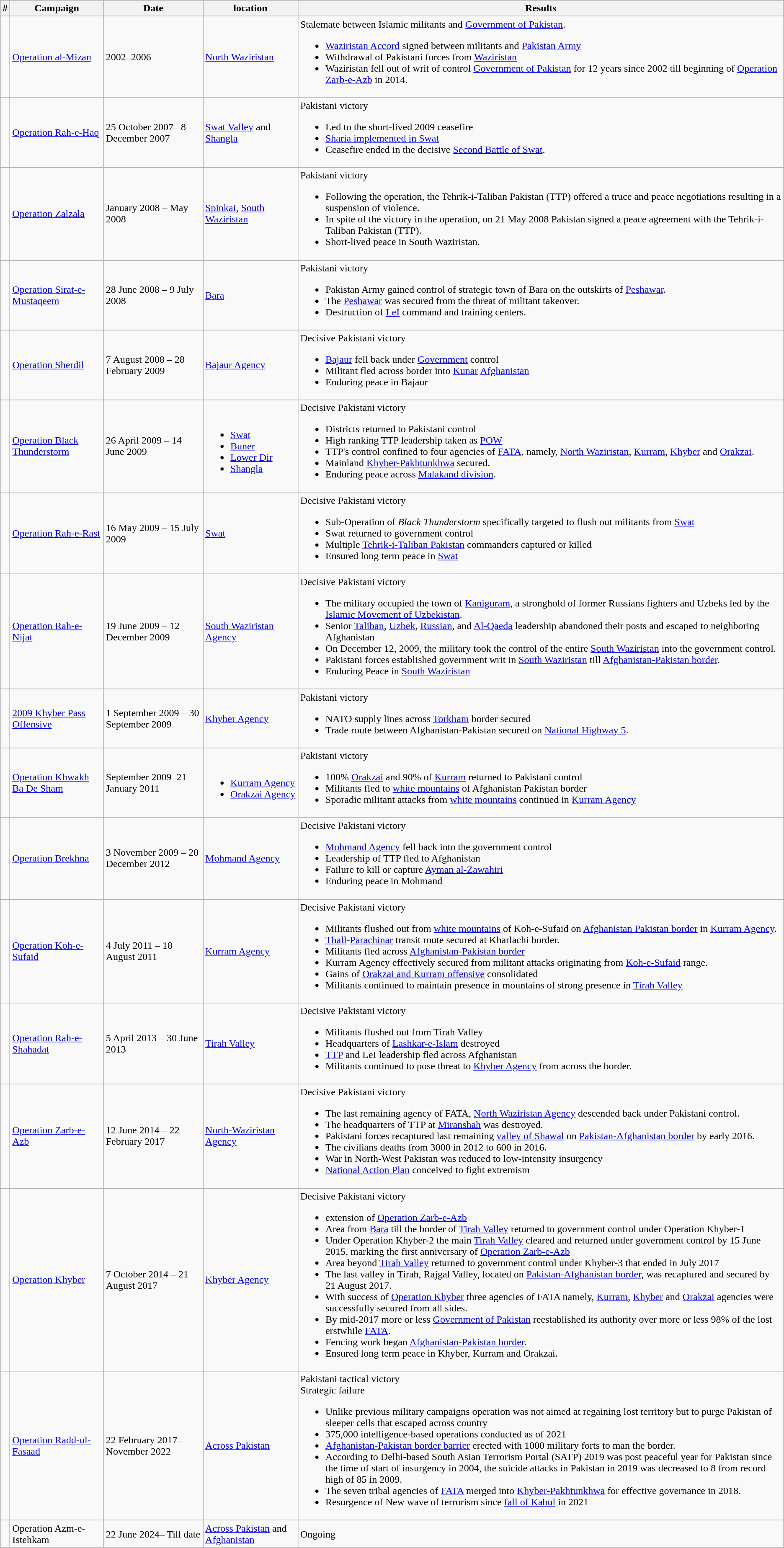<table class="wikitable">
<tr>
<th>#</th>
<th>Campaign</th>
<th>Date</th>
<th>location</th>
<th>Results</th>
</tr>
<tr>
<td></td>
<td><a href='#'>Operation al-Mizan</a></td>
<td>2002–2006</td>
<td><a href='#'>North Waziristan</a></td>
<td>Stalemate between Islamic militants and <a href='#'>Government of Pakistan</a>.<br><ul><li><a href='#'>Waziristan Accord</a> signed between militants and <a href='#'>Pakistan Army</a></li><li>Withdrawal of Pakistani forces from <a href='#'>Waziristan</a></li><li>Waziristan fell out of writ of control <a href='#'>Government of Pakistan</a> for 12 years since 2002 till beginning of <a href='#'>Operation Zarb-e-Azb</a> in 2014.</li></ul></td>
</tr>
<tr>
<td></td>
<td><a href='#'>Operation Rah-e-Haq</a></td>
<td>25 October 2007– 8 December 2007</td>
<td><a href='#'>Swat Valley</a> and <a href='#'>Shangla</a></td>
<td>Pakistani victory<br><ul><li>Led to the short-lived 2009 ceasefire</li><li><a href='#'>Sharia implemented in Swat</a></li><li>Ceasefire ended in the decisive <a href='#'>Second Battle of Swat</a>.</li></ul></td>
</tr>
<tr>
<td></td>
<td><a href='#'>Operation Zalzala</a></td>
<td>January 2008 – May 2008</td>
<td><a href='#'>Spinkai</a>, <a href='#'>South Waziristan</a></td>
<td>Pakistani victory<br><ul><li>Following the operation, the Tehrik-i-Taliban Pakistan (TTP) offered a truce and peace negotiations resulting in a suspension of violence.</li><li>In spite of the victory in the operation, on 21 May 2008 Pakistan signed a peace agreement with the Tehrik-i-Taliban Pakistan (TTP).</li><li>Short-lived peace in South Waziristan.</li></ul></td>
</tr>
<tr>
<td></td>
<td><a href='#'>Operation Sirat-e-Mustaqeem</a></td>
<td>28 June 2008 – 9 July 2008</td>
<td><a href='#'>Bara</a></td>
<td>Pakistani victory<br><ul><li>Pakistan Army gained control of strategic town of Bara on the outskirts of <a href='#'>Peshawar</a>.</li><li>The <a href='#'>Peshawar</a> was secured from the threat of militant takeover.</li><li>Destruction of <a href='#'>LeI</a> command and training centers.</li></ul></td>
</tr>
<tr>
<td></td>
<td><a href='#'>Operation Sherdil</a></td>
<td>7 August 2008 – 28 February 2009</td>
<td><a href='#'>Bajaur Agency</a></td>
<td>Decisive Pakistani victory<br><ul><li><a href='#'>Bajaur</a> fell back under <a href='#'>Government</a> control</li><li>Militant fled across border into <a href='#'>Kunar</a> <a href='#'>Afghanistan</a></li><li>Enduring peace in Bajaur</li></ul></td>
</tr>
<tr>
<td></td>
<td><a href='#'>Operation Black Thunderstorm</a></td>
<td>26 April 2009 – 14 June 2009</td>
<td><br><ul><li><a href='#'>Swat</a></li><li><a href='#'>Buner</a></li><li><a href='#'>Lower Dir</a></li><li><a href='#'>Shangla</a></li></ul></td>
<td>Decisive Pakistani victory<br><ul><li>Districts returned to Pakistani control</li><li>High ranking TTP leadership taken as <a href='#'>POW</a></li><li>TTP's control confined to four agencies of <a href='#'>FATA</a>, namely, <a href='#'>North Waziristan</a>, <a href='#'>Kurram</a>, <a href='#'>Khyber</a> and <a href='#'>Orakzai</a>.</li><li>Mainland <a href='#'>Khyber-Pakhtunkhwa</a> secured.</li><li>Enduring peace across <a href='#'>Malakand division</a>.</li></ul></td>
</tr>
<tr>
<td></td>
<td><a href='#'>Operation Rah-e-Rast</a></td>
<td>16 May 2009 – 15 July 2009</td>
<td><a href='#'>Swat</a></td>
<td>Decisive Pakistani victory<br><ul><li>Sub-Operation of <em>Black Thunderstorm</em> specifically targeted to flush out militants from <a href='#'>Swat</a></li><li>Swat returned to government control</li><li>Multiple <a href='#'>Tehrik-i-Taliban Pakistan</a> commanders captured or killed</li><li>Ensured long term peace in <a href='#'>Swat</a></li></ul></td>
</tr>
<tr>
<td></td>
<td><a href='#'>Operation Rah-e-Nijat</a></td>
<td>19 June 2009 – 12 December 2009</td>
<td><a href='#'>South Waziristan Agency</a></td>
<td>Decisive Pakistani victory<br><ul><li>The military occupied the town of <a href='#'>Kaniguram</a>, a stronghold of former Russians fighters and Uzbeks led by the <a href='#'>Islamic Movement of Uzbekistan</a>.</li><li>Senior <a href='#'>Taliban</a>, <a href='#'>Uzbek</a>, <a href='#'>Russian</a>, and <a href='#'>Al-Qaeda</a> leadership abandoned their posts and escaped to neighboring Afghanistan</li><li>On December 12, 2009, the military took the control of the entire <a href='#'>South Waziristan</a> into the government control.</li><li>Pakistani forces established government writ in <a href='#'>South Waziristan</a> till <a href='#'>Afghanistan-Pakistan border</a>.</li><li>Enduring Peace in <a href='#'>South Waziristan</a></li></ul></td>
</tr>
<tr>
<td></td>
<td><a href='#'>2009 Khyber Pass Offensive</a></td>
<td>1 September 2009 – 30 September 2009</td>
<td><a href='#'>Khyber Agency</a></td>
<td>Pakistani victory<br><ul><li>NATO supply lines across <a href='#'>Torkham</a> border secured</li><li>Trade route between Afghanistan-Pakistan secured on <a href='#'>National Highway 5</a>.</li></ul></td>
</tr>
<tr>
<td></td>
<td><a href='#'>Operation Khwakh Ba De Sham</a></td>
<td>September 2009–21 January 2011</td>
<td><br><ul><li><a href='#'>Kurram Agency</a></li><li><a href='#'>Orakzai Agency</a></li></ul></td>
<td>Pakistani victory<br><ul><li>100% <a href='#'>Orakzai</a> and 90% of <a href='#'>Kurram</a> returned to Pakistani control</li><li>Militants fled to <a href='#'>white mountains</a> of Afghanistan Pakistan border</li><li>Sporadic militant attacks from <a href='#'>white mountains</a> continued in <a href='#'>Kurram Agency</a></li></ul></td>
</tr>
<tr>
<td></td>
<td><a href='#'>Operation Brekhna</a></td>
<td>3 November 2009 – 20 December 2012</td>
<td><a href='#'>Mohmand Agency</a></td>
<td>Decisive Pakistani victory<br><ul><li><a href='#'>Mohmand Agency</a> fell back into the government control</li><li>Leadership of TTP fled to Afghanistan</li><li>Failure to kill or capture <a href='#'>Ayman al-Zawahiri</a></li><li>Enduring peace in Mohmand</li></ul></td>
</tr>
<tr>
<td></td>
<td><a href='#'>Operation Koh-e-Sufaid</a></td>
<td>4 July 2011 – 18 August 2011</td>
<td><a href='#'>Kurram Agency</a></td>
<td>Decisive Pakistani victory<br><ul><li>Militants flushed out from <a href='#'>white mountains</a> of Koh-e-Sufaid on <a href='#'>Afghanistan Pakistan border</a> in <a href='#'>Kurram Agency</a>.</li><li><a href='#'>Thall</a>-<a href='#'>Parachinar</a> transit route secured at Kharlachi border.</li><li>Militants fled across <a href='#'>Afghanistan-Pakistan border</a></li><li>Kurram Agency effectively secured from militant attacks originating from <a href='#'>Koh-e-Sufaid</a> range.</li><li>Gains of <a href='#'>Orakzai and Kurram offensive</a> consolidated</li><li>Militants continued to maintain presence in mountains of strong presence in <a href='#'>Tirah Valley</a></li></ul></td>
</tr>
<tr>
<td></td>
<td><a href='#'>Operation Rah-e-Shahadat</a></td>
<td>5 April 2013 – 30 June 2013</td>
<td><a href='#'>Tirah Valley</a></td>
<td>Decisive Pakistani victory<br><ul><li>Militants flushed out from Tirah Valley</li><li>Headquarters of <a href='#'>Lashkar-e-Islam</a> destroyed</li><li><a href='#'>TTP</a> and LeI leadership fled across Afghanistan</li><li>Militants continued to pose threat to <a href='#'>Khyber Agency</a> from across the border.</li></ul></td>
</tr>
<tr>
<td></td>
<td><a href='#'>Operation Zarb-e-Azb</a></td>
<td>12 June 2014 – 22 February 2017</td>
<td><a href='#'>North-Waziristan Agency</a></td>
<td>Decisive Pakistani victory<br><ul><li>The last remaining agency of FATA, <a href='#'>North Waziristan Agency</a> descended back under Pakistani control.</li><li>The headquarters of TTP at <a href='#'>Miranshah</a> was destroyed.</li><li>Pakistani forces recaptured last remaining <a href='#'>valley of Shawal</a> on <a href='#'>Pakistan-Afghanistan border</a> by early 2016.</li><li>The civilians deaths from 3000 in 2012 to 600 in 2016.</li><li>War in North-West Pakistan was reduced to low-intensity insurgency</li><li><a href='#'>National Action Plan</a> conceived to fight extremism</li></ul></td>
</tr>
<tr>
<td></td>
<td><a href='#'>Operation Khyber</a></td>
<td>7 October 2014 – 21 August 2017</td>
<td><a href='#'>Khyber Agency</a></td>
<td>Decisive Pakistani victory<br><ul><li>extension of <a href='#'>Operation Zarb-e-Azb</a></li><li>Area from <a href='#'>Bara</a> till the border of <a href='#'>Tirah Valley</a> returned to government control under Operation Khyber-1</li><li>Under Operation Khyber-2 the main <a href='#'>Tirah Valley</a> cleared and returned under government control by 15 June 2015, marking the first anniversary of <a href='#'>Operation Zarb-e-Azb</a></li><li>Area beyond <a href='#'>Tirah Valley</a> returned to government control under Khyber-3 that ended in July 2017</li><li>The last valley in Tirah, Rajgal Valley, located on <a href='#'>Pakistan-Afghanistan border</a>, was recaptured and secured by 21 August 2017.</li><li>With success of <a href='#'>Operation Khyber</a> three agencies of FATA namely, <a href='#'>Kurram</a>, <a href='#'>Khyber</a> and <a href='#'>Orakzai</a> agencies were successfully secured from all sides.</li><li>By mid-2017 more or less <a href='#'>Government of Pakistan</a> reestablished its authority over more or less 98% of the lost erstwhile <a href='#'>FATA</a>.</li><li>Fencing work began <a href='#'>Afghanistan-Pakistan border</a>.</li><li>Ensured long term peace in Khyber, Kurram and Orakzai.</li></ul></td>
</tr>
<tr>
<td></td>
<td><a href='#'>Operation Radd-ul-Fasaad</a></td>
<td>22 February 2017– November 2022</td>
<td><a href='#'>Across Pakistan</a></td>
<td>Pakistani tactical victory<br>Strategic failure<ul><li>Unlike previous military campaigns operation was not aimed at regaining lost territory but to purge Pakistan of sleeper cells that escaped across country</li><li>375,000 intelligence-based operations conducted as of 2021</li><li><a href='#'>Afghanistan-Pakistan border barrier</a> erected with 1000 military forts to man the border.</li><li>According to Delhi-based South Asian Terrorism Portal (SATP) 2019 was post peaceful year for Pakistan since the time of start of insurgency in 2004, the suicide attacks in Pakistan in 2019 was decreased to 8 from record high of 85 in 2009.</li><li>The seven tribal agencies of <a href='#'>FATA</a> merged into <a href='#'>Khyber-Pakhtunkhwa</a> for effective governance in 2018.</li><li>Resurgence of New wave of terrorism since <a href='#'>fall of Kabul</a> in 2021</li></ul></td>
</tr>
<tr>
<td></td>
<td>Operation Azm-e-Istehkam</td>
<td>22 June 2024– Till date</td>
<td><a href='#'>Across Pakistan</a> and <a href='#'>Afghanistan</a></td>
<td>Ongoing</td>
</tr>
</table>
